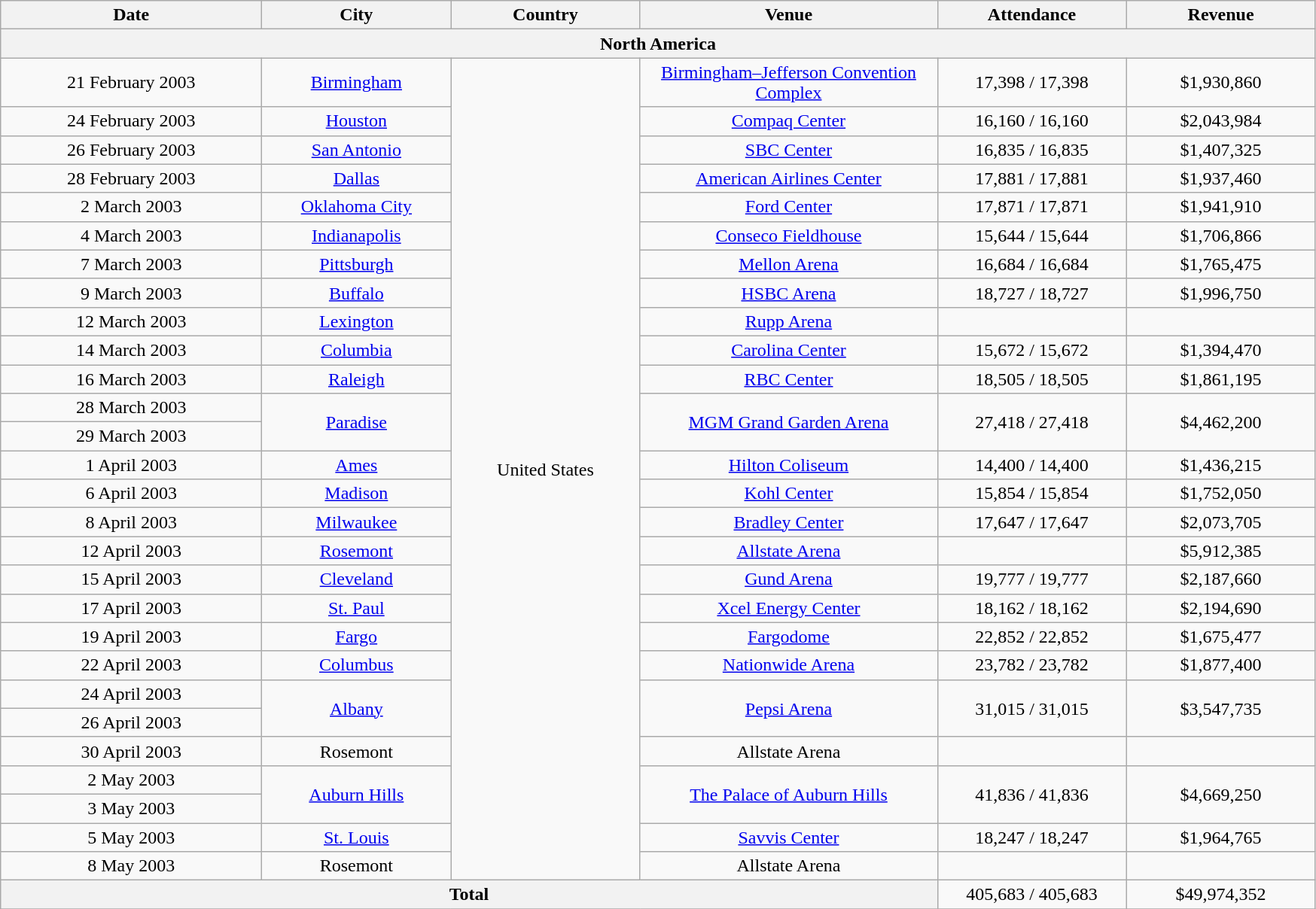<table class="wikitable" style="text-align:center;">
<tr>
<th scope="col" style="width:14em;">Date</th>
<th scope="col" style="width:10em;">City</th>
<th scope="col" style="width:10em;">Country</th>
<th scope="col" style="width:16em;">Venue</th>
<th scope="col" style="width:10em;">Attendance</th>
<th scope="col" style="width:10em;">Revenue</th>
</tr>
<tr>
<th colspan="6">North America</th>
</tr>
<tr>
<td>21 February 2003</td>
<td><a href='#'>Birmingham</a></td>
<td rowspan="28">United States</td>
<td><a href='#'>Birmingham–Jefferson Convention Complex</a></td>
<td>17,398 / 17,398</td>
<td>$1,930,860</td>
</tr>
<tr>
<td>24 February 2003</td>
<td><a href='#'>Houston</a></td>
<td><a href='#'>Compaq Center</a></td>
<td>16,160 / 16,160</td>
<td>$2,043,984</td>
</tr>
<tr>
<td>26 February 2003</td>
<td><a href='#'>San Antonio</a></td>
<td><a href='#'>SBC Center</a></td>
<td>16,835 / 16,835</td>
<td>$1,407,325</td>
</tr>
<tr>
<td>28 February 2003</td>
<td><a href='#'>Dallas</a></td>
<td><a href='#'>American Airlines Center</a></td>
<td>17,881 / 17,881</td>
<td>$1,937,460</td>
</tr>
<tr>
<td>2 March 2003</td>
<td><a href='#'>Oklahoma City</a></td>
<td><a href='#'>Ford Center</a></td>
<td>17,871 / 17,871</td>
<td>$1,941,910</td>
</tr>
<tr>
<td>4 March 2003</td>
<td><a href='#'>Indianapolis</a></td>
<td><a href='#'>Conseco Fieldhouse</a></td>
<td>15,644 / 15,644</td>
<td>$1,706,866</td>
</tr>
<tr>
<td>7 March 2003</td>
<td><a href='#'>Pittsburgh</a></td>
<td><a href='#'>Mellon Arena</a></td>
<td>16,684 / 16,684</td>
<td>$1,765,475</td>
</tr>
<tr>
<td>9 March 2003</td>
<td><a href='#'>Buffalo</a></td>
<td><a href='#'>HSBC Arena</a></td>
<td>18,727 / 18,727</td>
<td>$1,996,750</td>
</tr>
<tr>
<td>12 March 2003</td>
<td><a href='#'>Lexington</a></td>
<td><a href='#'>Rupp Arena</a></td>
<td></td>
<td></td>
</tr>
<tr>
<td>14 March 2003</td>
<td><a href='#'>Columbia</a></td>
<td><a href='#'>Carolina Center</a></td>
<td>15,672 / 15,672</td>
<td>$1,394,470</td>
</tr>
<tr>
<td>16 March 2003</td>
<td><a href='#'>Raleigh</a></td>
<td><a href='#'>RBC Center</a></td>
<td>18,505 / 18,505</td>
<td>$1,861,195</td>
</tr>
<tr>
<td>28 March 2003</td>
<td rowspan="2"><a href='#'>Paradise</a></td>
<td rowspan="2"><a href='#'>MGM Grand Garden Arena</a></td>
<td rowspan="2">27,418 / 27,418</td>
<td rowspan="2">$4,462,200</td>
</tr>
<tr>
<td>29 March 2003</td>
</tr>
<tr>
<td>1 April 2003</td>
<td><a href='#'>Ames</a></td>
<td><a href='#'>Hilton Coliseum</a></td>
<td>14,400 / 14,400</td>
<td>$1,436,215</td>
</tr>
<tr>
<td>6 April 2003</td>
<td><a href='#'>Madison</a></td>
<td><a href='#'>Kohl Center</a></td>
<td>15,854 / 15,854</td>
<td>$1,752,050</td>
</tr>
<tr>
<td>8 April 2003</td>
<td><a href='#'>Milwaukee</a></td>
<td><a href='#'>Bradley Center</a></td>
<td>17,647 / 17,647</td>
<td>$2,073,705</td>
</tr>
<tr>
<td>12 April 2003</td>
<td><a href='#'>Rosemont</a></td>
<td><a href='#'>Allstate Arena</a></td>
<td></td>
<td>$5,912,385</td>
</tr>
<tr>
<td>15 April 2003</td>
<td><a href='#'>Cleveland</a></td>
<td><a href='#'>Gund Arena</a></td>
<td>19,777 / 19,777</td>
<td>$2,187,660</td>
</tr>
<tr>
<td>17 April 2003</td>
<td><a href='#'>St. Paul</a></td>
<td><a href='#'>Xcel Energy Center</a></td>
<td>18,162 / 18,162</td>
<td>$2,194,690</td>
</tr>
<tr>
<td>19 April 2003</td>
<td><a href='#'>Fargo</a></td>
<td><a href='#'>Fargodome</a></td>
<td>22,852 / 22,852</td>
<td>$1,675,477</td>
</tr>
<tr>
<td>22 April 2003</td>
<td><a href='#'>Columbus</a></td>
<td><a href='#'>Nationwide Arena</a></td>
<td>23,782 / 23,782</td>
<td>$1,877,400</td>
</tr>
<tr>
<td>24 April 2003</td>
<td rowspan="2"><a href='#'>Albany</a></td>
<td rowspan="2"><a href='#'>Pepsi Arena</a></td>
<td rowspan="2">31,015 / 31,015</td>
<td rowspan="2">$3,547,735</td>
</tr>
<tr>
<td>26 April 2003</td>
</tr>
<tr>
<td>30 April 2003</td>
<td>Rosemont</td>
<td>Allstate Arena</td>
<td></td>
<td></td>
</tr>
<tr>
<td>2 May 2003</td>
<td rowspan="2"><a href='#'>Auburn Hills</a></td>
<td rowspan="2"><a href='#'>The Palace of Auburn Hills</a></td>
<td rowspan="2">41,836 / 41,836</td>
<td rowspan="2">$4,669,250</td>
</tr>
<tr>
<td>3 May 2003</td>
</tr>
<tr>
<td>5 May 2003</td>
<td><a href='#'>St. Louis</a></td>
<td><a href='#'>Savvis Center</a></td>
<td>18,247 / 18,247</td>
<td>$1,964,765</td>
</tr>
<tr>
<td>8 May 2003</td>
<td>Rosemont</td>
<td>Allstate Arena</td>
<td></td>
<td></td>
</tr>
<tr>
<th colspan="4">Total</th>
<td>405,683 / 405,683</td>
<td>$49,974,352</td>
</tr>
<tr>
</tr>
</table>
